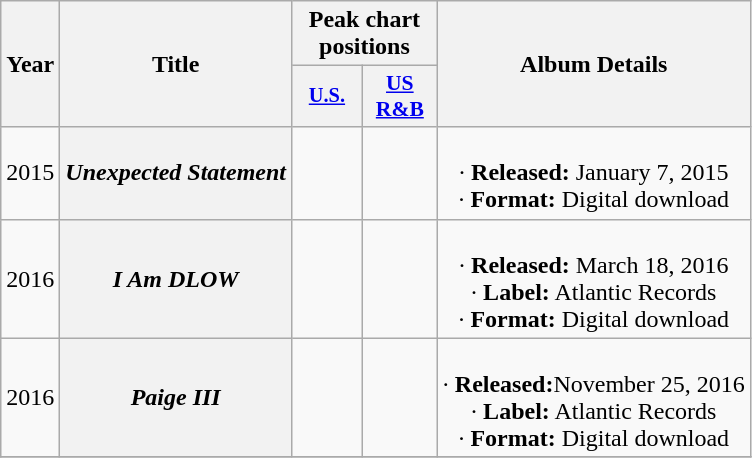<table class="wikitable plainrowheaders" style="text-align:center;">
<tr>
<th scope="col" rowspan="2">Year</th>
<th scope="col" rowspan="2">Title</th>
<th scope="col" colspan="2">Peak chart positions</th>
<th scope="col" rowspan="2">Album Details</th>
</tr>
<tr>
<th scope="col" style="width:3em;font-size:85%;"><a href='#'>U.S.</a><br></th>
<th scope="col" style="width:3em;font-size:90%;"><a href='#'>US R&B</a><br></th>
</tr>
<tr>
<td>2015</td>
<th scope="row"><em>Unexpected Statement</em></th>
<td></td>
<td></td>
<td><br>· <strong>Released:</strong> January 7, 2015 <br>
· <strong>Format:</strong> Digital download</td>
</tr>
<tr>
<td>2016</td>
<th scope="row"><em>I Am DLOW</em></th>
<td></td>
<td></td>
<td><br>· <strong>Released:</strong> March 18, 2016 <br>
· <strong>Label:</strong> Atlantic Records <br> 
· <strong>Format:</strong> Digital download</td>
</tr>
<tr>
<td>2016</td>
<th scope="row"><em>Paige III</em></th>
<td></td>
<td></td>
<td><br>· <strong>Released:</strong>November 25, 2016 <br>
· <strong>Label:</strong> Atlantic Records <br> 
· <strong>Format:</strong> Digital download</td>
</tr>
<tr>
</tr>
</table>
